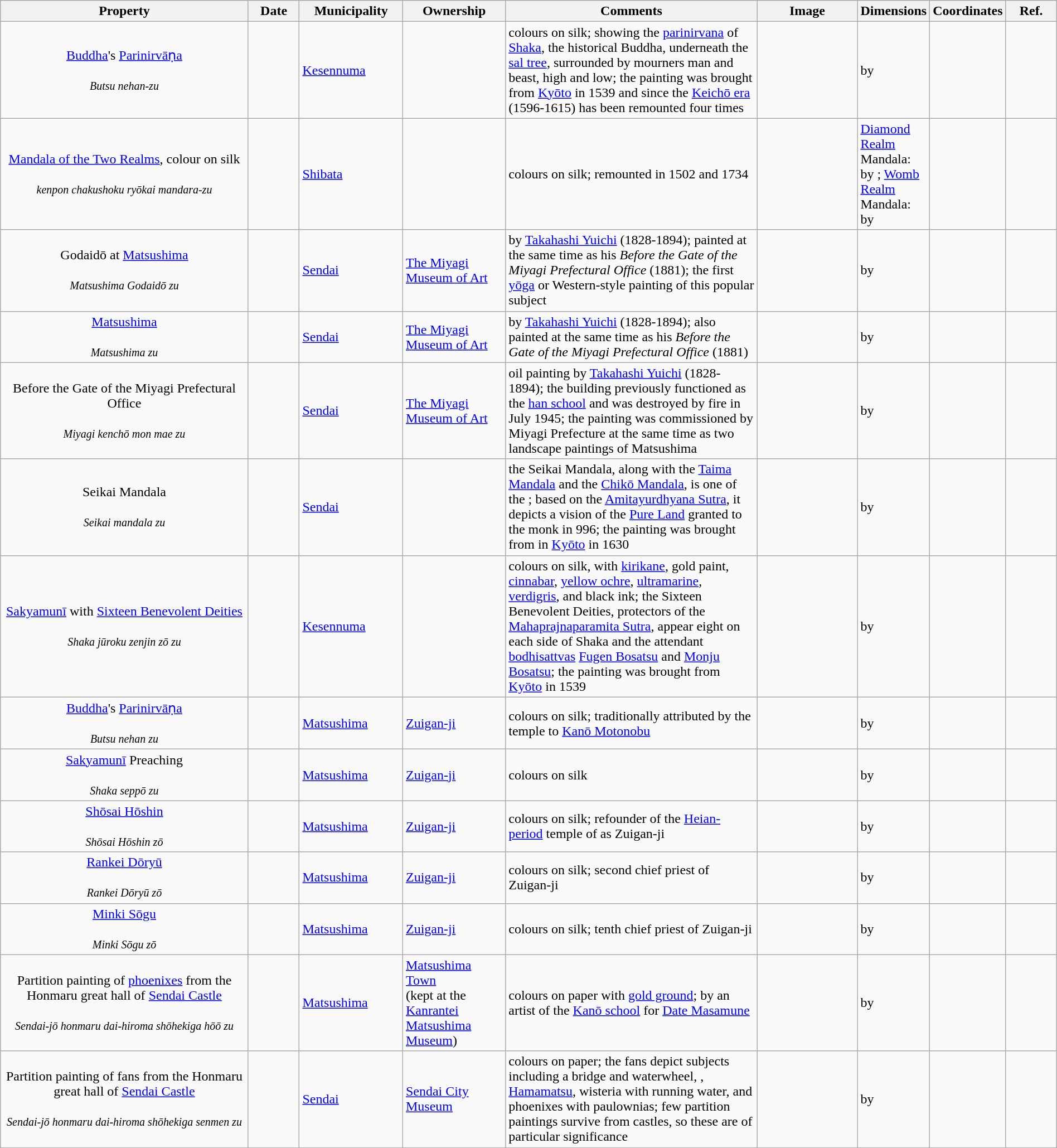<table class="wikitable sortable"  style="width:100%;">
<tr>
<th width="25%" align="left">Property</th>
<th width="5%" align="left">Date</th>
<th width="10%" align="left">Municipality</th>
<th width="10%" align="left">Ownership</th>
<th width="25%" align="left" class="unsortable">Comments</th>
<th width="10%" align="left" class="unsortable">Image</th>
<th width="5%" align="left" class="unsortable">Dimensions</th>
<th width="5%" align="left" class="unsortable">Coordinates</th>
<th width="5%" align="left" class="unsortable">Ref.</th>
</tr>
<tr>
<td align="center"><a href='#'>Buddha</a>'s <a href='#'>Parinirvāṇa</a><br><br><small><em>Butsu nehan-zu</em></small></td>
<td></td>
<td><a href='#'>Kesennuma</a></td>
<td></td>
<td>colours on silk; showing the <a href='#'>parinirvana</a> of <a href='#'>Shaka</a>, the historical Buddha, underneath the <a href='#'>sal tree</a>, surrounded by mourners man and beast, high and low; the painting was brought from <a href='#'>Kyōto</a> in 1539 and since the <a href='#'>Keichō era</a> (1596-1615) has been remounted four times</td>
<td></td>
<td> by </td>
<td></td>
<td></td>
</tr>
<tr>
<td align="center"><a href='#'>Mandala of the Two Realms</a>, colour on silk<br><br><small><em>kenpon chakushoku ryōkai mandara-zu</em></small></td>
<td></td>
<td><a href='#'>Shibata</a></td>
<td></td>
<td>colours on silk; remounted in 1502 and 1734</td>
<td></td>
<td><a href='#'>Diamond Realm</a> Mandala:  by ; <a href='#'>Womb Realm</a> Mandala:  by </td>
<td></td>
<td></td>
</tr>
<tr>
<td align="center">Godaidō at <a href='#'>Matsushima</a><br><br><small><em>Matsushima Godaidō zu</em></small></td>
<td></td>
<td><a href='#'>Sendai</a></td>
<td><a href='#'>The Miyagi Museum of Art</a></td>
<td>by <a href='#'>Takahashi Yuichi</a> (1828-1894); painted at the same time as his <em>Before the Gate of the Miyagi Prefectural Office</em> (1881); the first <a href='#'>yōga</a> or Western-style painting of this popular subject</td>
<td></td>
<td> by </td>
<td></td>
<td></td>
</tr>
<tr>
<td align="center"><a href='#'>Matsushima</a><br><br><small><em>Matsushima zu</em></small></td>
<td></td>
<td><a href='#'>Sendai</a></td>
<td><a href='#'>The Miyagi Museum of Art</a></td>
<td>by <a href='#'>Takahashi Yuichi</a> (1828-1894); also painted at the same time as his <em>Before the Gate of the Miyagi Prefectural Office</em> (1881)</td>
<td></td>
<td> by </td>
<td></td>
<td></td>
</tr>
<tr>
<td align="center">Before the Gate of the Miyagi Prefectural Office<br><br><small><em>Miyagi kenchō mon mae zu</em></small></td>
<td></td>
<td><a href='#'>Sendai</a></td>
<td><a href='#'>The Miyagi Museum of Art</a></td>
<td>oil painting by <a href='#'>Takahashi Yuichi</a> (1828-1894); the building previously functioned as the  <a href='#'>han school</a> and was destroyed by fire in July 1945; the painting was commissioned by Miyagi Prefecture at the same time as two landscape paintings of Matsushima</td>
<td></td>
<td> by </td>
<td></td>
<td></td>
</tr>
<tr>
<td align="center">Seikai Mandala<br><br><small><em>Seikai mandala zu</em></small></td>
<td></td>
<td><a href='#'>Sendai</a></td>
<td></td>
<td>the Seikai Mandala, along with the <a href='#'>Taima Mandala</a> and the <a href='#'>Chikō Mandala</a>, is one of the ; based on the <a href='#'>Amitayurdhyana Sutra</a>, it depicts a vision of the <a href='#'>Pure Land</a> granted to the monk  in 996; the painting was brought from  in <a href='#'>Kyōto</a> in 1630</td>
<td></td>
<td> by </td>
<td></td>
<td></td>
</tr>
<tr>
<td align="center"><a href='#'>Sakyamunī</a> with <a href='#'>Sixteen Benevolent Deities</a><br><br><small><em>Shaka jūroku zenjin zō zu</em></small></td>
<td></td>
<td><a href='#'>Kesennuma</a></td>
<td></td>
<td>colours on silk, with <a href='#'>kirikane</a>, gold paint, <a href='#'>cinnabar</a>, <a href='#'>yellow ochre</a>, <a href='#'>ultramarine</a>, <a href='#'>verdigris</a>, and black ink; the Sixteen Benevolent Deities, protectors of the <a href='#'>Mahaprajnaparamita Sutra</a>, appear eight on each side of Shaka and the attendant <a href='#'>bodhisattvas</a> <a href='#'>Fugen Bosatsu</a> and <a href='#'>Monju Bosatsu</a>; the painting was brought from <a href='#'>Kyōto</a> in 1539</td>
<td></td>
<td> by </td>
<td></td>
<td></td>
</tr>
<tr>
<td align="center"><a href='#'>Buddha</a>'s <a href='#'>Parinirvāṇa</a><br><br><small><em>Butsu nehan zu</em></small></td>
<td></td>
<td><a href='#'>Matsushima</a></td>
<td><a href='#'>Zuigan-ji</a></td>
<td>colours on silk; traditionally attributed by the temple to <a href='#'>Kanō Motonobu</a></td>
<td></td>
<td> by </td>
<td></td>
<td></td>
</tr>
<tr>
<td align="center"><a href='#'>Sakyamunī</a> Preaching<br><br><small><em>Shaka seppō zu</em></small></td>
<td></td>
<td><a href='#'>Matsushima</a></td>
<td><a href='#'>Zuigan-ji</a></td>
<td>colours on silk</td>
<td></td>
<td> by </td>
<td></td>
<td></td>
</tr>
<tr>
<td align="center"><a href='#'>Shōsai Hōshin</a><br><br><small><em>Shōsai Hōshin zō</em></small></td>
<td></td>
<td><a href='#'>Matsushima</a></td>
<td><a href='#'>Zuigan-ji</a></td>
<td>colours on silk; refounder of the <a href='#'>Heian-period</a> temple of  as Zuigan-ji</td>
<td></td>
<td> by </td>
<td></td>
<td></td>
</tr>
<tr>
<td align="center"><a href='#'>Rankei Dōryū</a><br><br><small><em>Rankei Dōryū zō</em></small></td>
<td></td>
<td><a href='#'>Matsushima</a></td>
<td><a href='#'>Zuigan-ji</a></td>
<td>colours on silk; second chief priest of Zuigan-ji</td>
<td></td>
<td> by </td>
<td></td>
<td></td>
</tr>
<tr>
<td align="center"><a href='#'>Minki Sōgu</a><br><br><small><em>Minki Sōgu zō</em></small></td>
<td></td>
<td><a href='#'>Matsushima</a></td>
<td><a href='#'>Zuigan-ji</a></td>
<td>colours on silk; tenth chief priest of Zuigan-ji</td>
<td></td>
<td> by </td>
<td></td>
<td></td>
</tr>
<tr>
<td align="center">Partition painting of <a href='#'>phoenixes</a> from the Honmaru great hall of <a href='#'>Sendai Castle</a><br><br><small><em>Sendai-jō honmaru dai-hiroma shōhekiga hōō zu</em></small></td>
<td></td>
<td><a href='#'>Matsushima</a></td>
<td><a href='#'>Matsushima Town</a><br>(kept at the <a href='#'>Kanrantei Matsushima Museum</a>)</td>
<td>colours on paper with <a href='#'>gold ground</a>; by an artist of the <a href='#'>Kanō school</a> for <a href='#'>Date Masamune</a></td>
<td></td>
<td> by </td>
<td></td>
<td></td>
</tr>
<tr>
<td align="center">Partition painting of fans from the Honmaru great hall of <a href='#'>Sendai Castle</a><br><br><small><em>Sendai-jō honmaru dai-hiroma shōhekiga senmen zu</em></small></td>
<td></td>
<td><a href='#'>Sendai</a></td>
<td><a href='#'>Sendai City Museum</a></td>
<td>colours on paper; the fans depict subjects including a bridge and waterwheel, , <a href='#'>Hamamatsu</a>, wisteria with running water, and phoenixes with paulownias; few partition paintings survive from castles, so these are of particular significance</td>
<td></td>
<td> by </td>
<td></td>
<td></td>
</tr>
<tr>
</tr>
</table>
